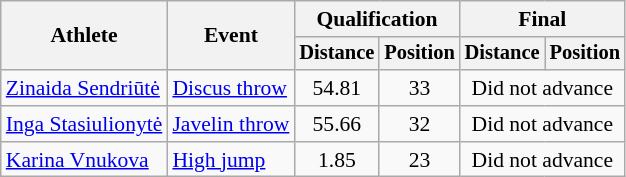<table class=wikitable style="font-size:90%">
<tr>
<th rowspan="2">Athlete</th>
<th rowspan="2">Event</th>
<th colspan="2">Qualification</th>
<th colspan="2">Final</th>
</tr>
<tr style="font-size:95%">
<th>Distance</th>
<th>Position</th>
<th>Distance</th>
<th>Position</th>
</tr>
<tr align=center>
<td align=left><a href='#'>Zinaida Sendriūtė</a></td>
<td align=left><a href='#'>Discus throw</a></td>
<td>54.81</td>
<td>33</td>
<td colspan=2>Did not advance</td>
</tr>
<tr align=center>
<td align=left><a href='#'>Inga Stasiulionytė</a></td>
<td align=left><a href='#'>Javelin throw</a></td>
<td>55.66</td>
<td>32</td>
<td colspan=2>Did not advance</td>
</tr>
<tr align=center>
<td align=left><a href='#'>Karina Vnukova</a></td>
<td align=left><a href='#'>High jump</a></td>
<td>1.85</td>
<td>23</td>
<td colspan=2>Did not advance</td>
</tr>
</table>
